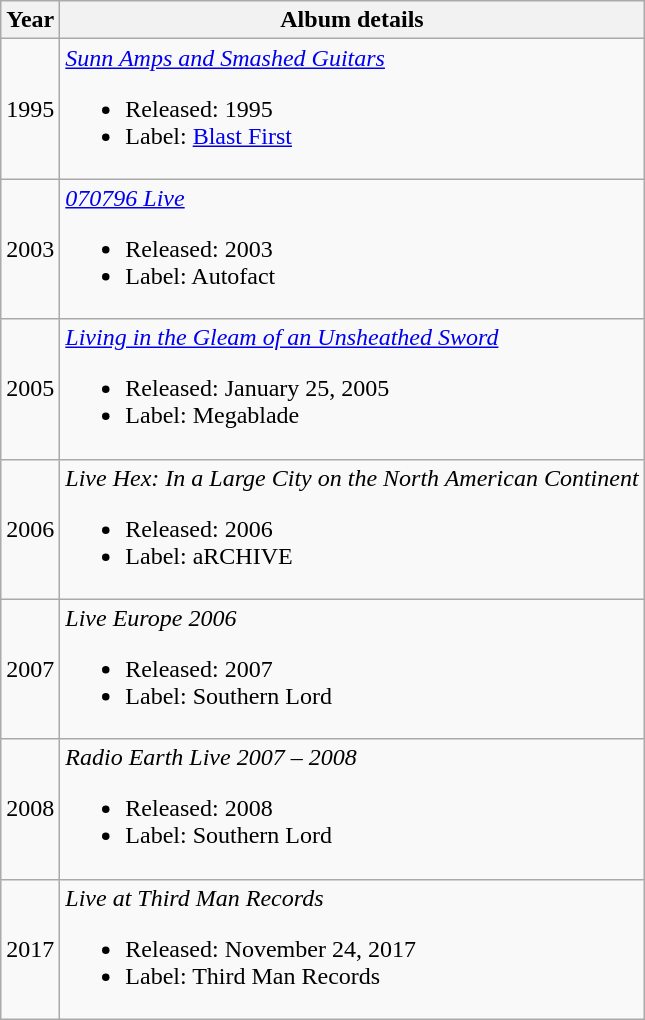<table class="wikitable">
<tr>
<th>Year</th>
<th>Album details</th>
</tr>
<tr>
<td>1995</td>
<td><em><a href='#'>Sunn Amps and Smashed Guitars</a></em><br><ul><li>Released: 1995</li><li>Label: <a href='#'>Blast First</a></li></ul></td>
</tr>
<tr>
<td>2003</td>
<td><em><a href='#'>070796 Live</a></em><br><ul><li>Released: 2003</li><li>Label: Autofact</li></ul></td>
</tr>
<tr>
<td>2005</td>
<td><em><a href='#'>Living in the Gleam of an Unsheathed Sword</a></em><br><ul><li>Released: January 25, 2005</li><li>Label: Megablade</li></ul></td>
</tr>
<tr>
<td>2006</td>
<td><em>Live Hex: In a Large City on the North American Continent</em><br><ul><li>Released: 2006</li><li>Label: aRCHIVE</li></ul></td>
</tr>
<tr>
<td>2007</td>
<td><em>Live Europe 2006</em><br><ul><li>Released: 2007</li><li>Label: Southern Lord</li></ul></td>
</tr>
<tr>
<td>2008</td>
<td><em>Radio Earth Live 2007 – 2008</em><br><ul><li>Released: 2008</li><li>Label: Southern Lord</li></ul></td>
</tr>
<tr>
<td>2017</td>
<td><em>Live at Third Man Records</em><br><ul><li>Released: November 24, 2017</li><li>Label: Third Man Records</li></ul></td>
</tr>
</table>
